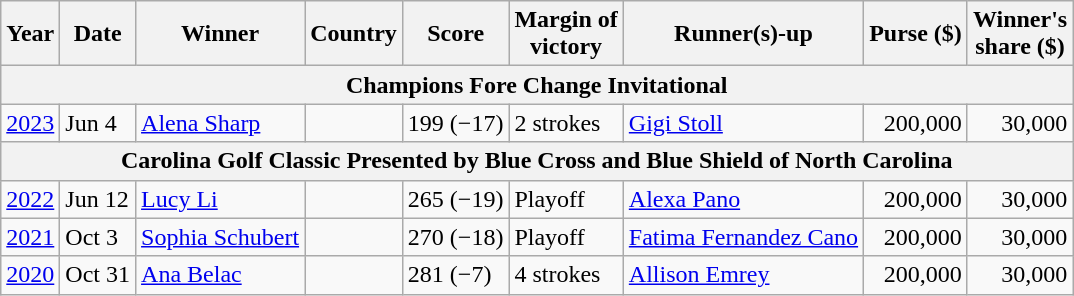<table class="wikitable">
<tr>
<th>Year</th>
<th>Date</th>
<th>Winner</th>
<th>Country</th>
<th>Score</th>
<th>Margin of<br>victory</th>
<th>Runner(s)-up</th>
<th>Purse ($)</th>
<th>Winner's<br>share ($)</th>
</tr>
<tr>
<th colspan=9>Champions Fore Change Invitational</th>
</tr>
<tr>
<td><a href='#'>2023</a></td>
<td>Jun 4</td>
<td><a href='#'>Alena Sharp</a></td>
<td></td>
<td>199 (−17)</td>
<td>2 strokes</td>
<td> <a href='#'>Gigi Stoll</a></td>
<td align=right>200,000</td>
<td align=right>30,000</td>
</tr>
<tr>
<th colspan=9>Carolina Golf Classic Presented by Blue Cross and Blue Shield of North Carolina</th>
</tr>
<tr>
<td><a href='#'>2022</a></td>
<td>Jun 12</td>
<td><a href='#'>Lucy Li</a></td>
<td></td>
<td>265 (−19)</td>
<td>Playoff</td>
<td> <a href='#'>Alexa Pano</a></td>
<td align=right>200,000</td>
<td align=right>30,000</td>
</tr>
<tr>
<td><a href='#'>2021</a></td>
<td>Oct 3</td>
<td><a href='#'>Sophia Schubert</a></td>
<td></td>
<td>270 (−18)</td>
<td>Playoff</td>
<td> <a href='#'>Fatima Fernandez Cano</a></td>
<td align=right>200,000</td>
<td align=right>30,000</td>
</tr>
<tr>
<td><a href='#'>2020</a></td>
<td>Oct 31</td>
<td><a href='#'>Ana Belac</a></td>
<td></td>
<td>281 (−7)</td>
<td>4 strokes</td>
<td> <a href='#'>Allison Emrey</a></td>
<td align=right>200,000</td>
<td align=right>30,000</td>
</tr>
</table>
